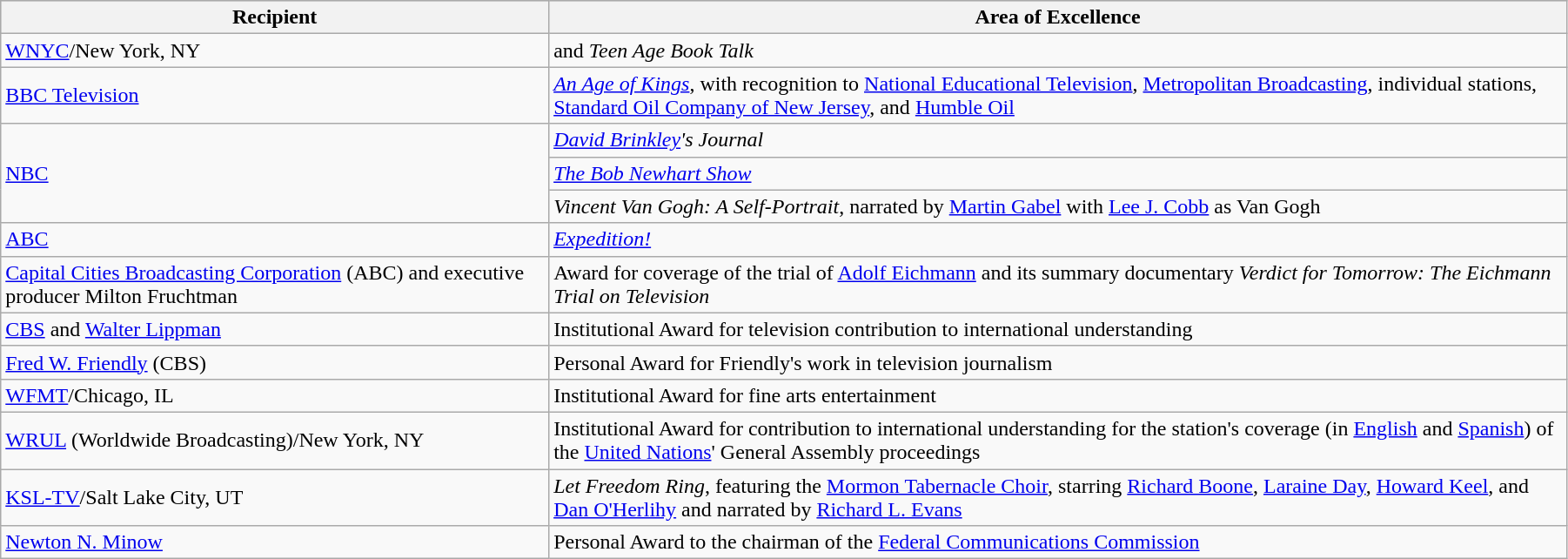<table class="wikitable" style="width:95%">
<tr bgcolor="#CCCCCC">
<th width=35%>Recipient</th>
<th width=65%>Area of Excellence</th>
</tr>
<tr>
<td><a href='#'>WNYC</a>/New York, NY</td>
<td><em></em> and <em>Teen Age Book Talk</em></td>
</tr>
<tr>
<td><a href='#'>BBC Television</a></td>
<td><em><a href='#'>An Age of Kings</a></em>, with recognition to <a href='#'>National Educational Television</a>, <a href='#'>Metropolitan Broadcasting</a>, individual stations, <a href='#'>Standard Oil Company of New Jersey</a>, and <a href='#'>Humble Oil</a></td>
</tr>
<tr>
<td rowspan="3"><a href='#'>NBC</a></td>
<td><em><a href='#'>David Brinkley</a>'s Journal</em></td>
</tr>
<tr>
<td><em><a href='#'>The Bob Newhart Show</a></em></td>
</tr>
<tr>
<td><em>Vincent Van Gogh: A Self-Portrait</em>, narrated by <a href='#'>Martin Gabel</a> with <a href='#'>Lee J. Cobb</a> as Van Gogh</td>
</tr>
<tr>
<td><a href='#'>ABC</a></td>
<td><em><a href='#'>Expedition!</a></em></td>
</tr>
<tr>
<td><a href='#'>Capital Cities Broadcasting Corporation</a> (ABC) and executive producer Milton Fruchtman</td>
<td>Award for coverage of the trial of <a href='#'>Adolf Eichmann</a> and its summary documentary <em>Verdict for Tomorrow: The Eichmann Trial on Television</em></td>
</tr>
<tr>
<td><a href='#'>CBS</a> and <a href='#'>Walter Lippman</a></td>
<td>Institutional Award  for television contribution to international understanding</td>
</tr>
<tr>
<td><a href='#'>Fred W. Friendly</a> (CBS)</td>
<td>Personal Award for Friendly's work in television journalism</td>
</tr>
<tr>
<td><a href='#'>WFMT</a>/Chicago, IL</td>
<td>Institutional Award for fine arts entertainment</td>
</tr>
<tr>
<td><a href='#'>WRUL</a> (Worldwide Broadcasting)/New York, NY</td>
<td>Institutional Award for contribution to international understanding for the station's coverage (in <a href='#'>English</a> and <a href='#'>Spanish</a>) of the <a href='#'>United Nations</a>' General Assembly proceedings</td>
</tr>
<tr>
<td><a href='#'>KSL-TV</a>/Salt Lake City, UT</td>
<td><em>Let Freedom Ring</em>, featuring the <a href='#'>Mormon Tabernacle Choir</a>, starring <a href='#'>Richard Boone</a>, <a href='#'>Laraine Day</a>, <a href='#'>Howard Keel</a>, and <a href='#'>Dan O'Herlihy</a> and narrated by <a href='#'>Richard L. Evans</a></td>
</tr>
<tr>
<td><a href='#'>Newton N. Minow</a></td>
<td>Personal Award to the chairman of the <a href='#'>Federal Communications Commission</a></td>
</tr>
</table>
